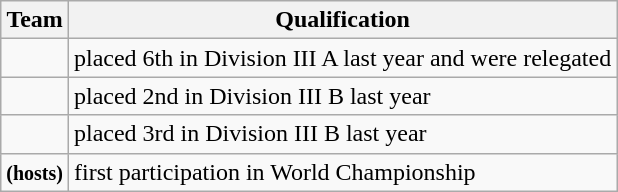<table class="wikitable">
<tr>
<th>Team</th>
<th>Qualification</th>
</tr>
<tr>
<td></td>
<td>placed 6th in Division III A last year and were relegated</td>
</tr>
<tr>
<td></td>
<td>placed 2nd in Division III B last year</td>
</tr>
<tr>
<td></td>
<td>placed 3rd in Division III B last year</td>
</tr>
<tr>
<td> <small><strong>(hosts)</strong></small></td>
<td>first participation in World Championship</td>
</tr>
</table>
